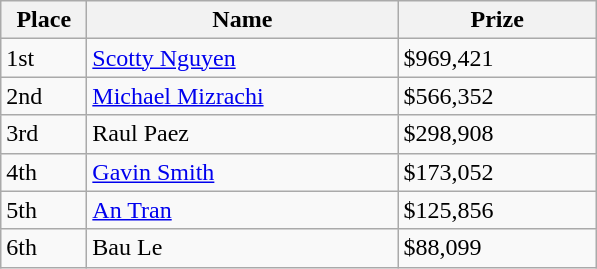<table class="wikitable">
<tr>
<th width="50">Place</th>
<th width="200">Name</th>
<th width="125">Prize</th>
</tr>
<tr>
<td>1st</td>
<td><a href='#'>Scotty Nguyen</a></td>
<td>$969,421</td>
</tr>
<tr>
<td>2nd</td>
<td><a href='#'>Michael Mizrachi</a></td>
<td>$566,352</td>
</tr>
<tr>
<td>3rd</td>
<td>Raul Paez</td>
<td>$298,908</td>
</tr>
<tr>
<td>4th</td>
<td><a href='#'>Gavin Smith</a></td>
<td>$173,052</td>
</tr>
<tr>
<td>5th</td>
<td><a href='#'>An Tran</a></td>
<td>$125,856</td>
</tr>
<tr>
<td>6th</td>
<td>Bau Le</td>
<td>$88,099</td>
</tr>
</table>
